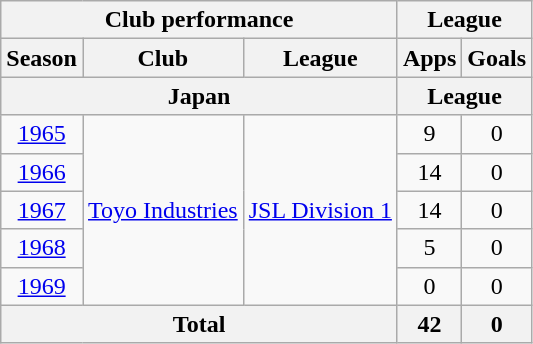<table class="wikitable" style="text-align:center;">
<tr>
<th colspan=3>Club performance</th>
<th colspan=2>League</th>
</tr>
<tr>
<th>Season</th>
<th>Club</th>
<th>League</th>
<th>Apps</th>
<th>Goals</th>
</tr>
<tr>
<th colspan=3>Japan</th>
<th colspan=2>League</th>
</tr>
<tr>
<td><a href='#'>1965</a></td>
<td rowspan=5><a href='#'>Toyo Industries</a></td>
<td rowspan=5><a href='#'>JSL Division 1</a></td>
<td>9</td>
<td>0</td>
</tr>
<tr>
<td><a href='#'>1966</a></td>
<td>14</td>
<td>0</td>
</tr>
<tr>
<td><a href='#'>1967</a></td>
<td>14</td>
<td>0</td>
</tr>
<tr>
<td><a href='#'>1968</a></td>
<td>5</td>
<td>0</td>
</tr>
<tr>
<td><a href='#'>1969</a></td>
<td>0</td>
<td>0</td>
</tr>
<tr>
<th colspan=3>Total</th>
<th>42</th>
<th>0</th>
</tr>
</table>
